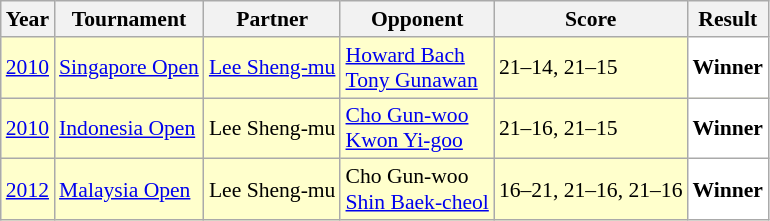<table class="sortable wikitable" style="font-size: 90%;">
<tr>
<th>Year</th>
<th>Tournament</th>
<th>Partner</th>
<th>Opponent</th>
<th>Score</th>
<th>Result</th>
</tr>
<tr style="background:#FFFFCC">
<td align="center"><a href='#'>2010</a></td>
<td align="left"><a href='#'>Singapore Open</a></td>
<td align="left"> <a href='#'>Lee Sheng-mu</a></td>
<td align="left"> <a href='#'>Howard Bach</a><br> <a href='#'>Tony Gunawan</a></td>
<td align="left">21–14, 21–15</td>
<td style="text-align:left; background:white"> <strong>Winner</strong></td>
</tr>
<tr style="background:#FFFFCC">
<td align="center"><a href='#'>2010</a></td>
<td align="left"><a href='#'>Indonesia Open</a></td>
<td align="left"> Lee Sheng-mu</td>
<td align="left"> <a href='#'>Cho Gun-woo</a><br> <a href='#'>Kwon Yi-goo</a></td>
<td align="left">21–16, 21–15</td>
<td style="text-align:left; background:white"> <strong>Winner</strong></td>
</tr>
<tr style="background:#FFFFCC">
<td align="center"><a href='#'>2012</a></td>
<td align="left"><a href='#'>Malaysia Open</a></td>
<td align="left"> Lee Sheng-mu</td>
<td align="left"> Cho Gun-woo <br>  <a href='#'>Shin Baek-cheol</a></td>
<td align="left">16–21, 21–16, 21–16</td>
<td style="text-align:left; background:white"> <strong>Winner</strong></td>
</tr>
</table>
